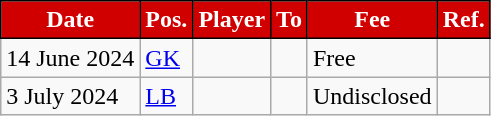<table class="wikitable plainrowheaders sortable">
<tr>
<th style="background:#D00000;border:1px solid black;color:white">Date</th>
<th style="background:#D00000;border:1px solid black;color:white">Pos.</th>
<th style="background:#D00000;border:1px solid black;color:white">Player</th>
<th style="background:#D00000;border:1px solid black;color:white">To</th>
<th style="background:#D00000;border:1px solid black;color:white">Fee</th>
<th style="background:#D00000;border:1px solid black;color:white">Ref.</th>
</tr>
<tr>
<td>14 June 2024</td>
<td><a href='#'>GK</a></td>
<td></td>
<td></td>
<td>Free</td>
<td></td>
</tr>
<tr>
<td>3 July 2024</td>
<td><a href='#'>LB</a></td>
<td></td>
<td></td>
<td>Undisclosed</td>
<td></td>
</tr>
</table>
